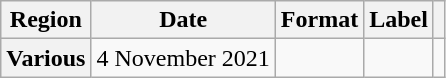<table class="wikitable plainrowheaders">
<tr>
<th scope="col">Region</th>
<th scope="col">Date</th>
<th scope="col">Format</th>
<th scope="col">Label</th>
<th scope="col"></th>
</tr>
<tr>
<th scope="row">Various</th>
<td>4 November 2021</td>
<td></td>
<td></td>
<td></td>
</tr>
</table>
